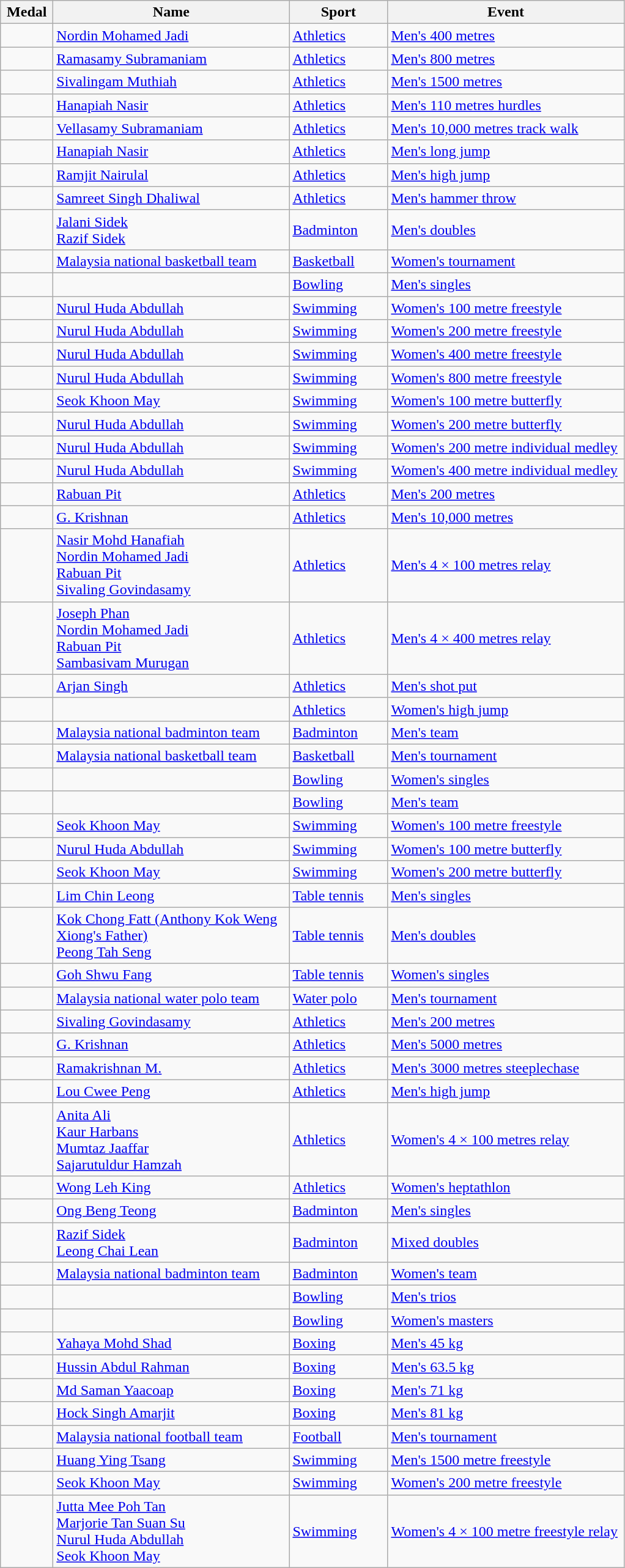<table class="wikitable sortable" style="font-size:100%">
<tr>
<th width="50">Medal</th>
<th width="250">Name</th>
<th width="100">Sport</th>
<th width="250">Event</th>
</tr>
<tr>
<td></td>
<td><a href='#'>Nordin Mohamed Jadi</a></td>
<td><a href='#'>Athletics</a></td>
<td><a href='#'>Men's 400 metres</a></td>
</tr>
<tr>
<td></td>
<td><a href='#'>Ramasamy Subramaniam</a></td>
<td><a href='#'>Athletics</a></td>
<td><a href='#'>Men's 800 metres</a></td>
</tr>
<tr>
<td></td>
<td><a href='#'>Sivalingam Muthiah</a></td>
<td><a href='#'>Athletics</a></td>
<td><a href='#'>Men's 1500 metres</a></td>
</tr>
<tr>
<td></td>
<td><a href='#'>Hanapiah Nasir</a></td>
<td><a href='#'>Athletics</a></td>
<td><a href='#'>Men's 110 metres hurdles</a></td>
</tr>
<tr>
<td></td>
<td><a href='#'>Vellasamy Subramaniam</a></td>
<td><a href='#'>Athletics</a></td>
<td><a href='#'>Men's 10,000 metres track walk</a></td>
</tr>
<tr>
<td></td>
<td><a href='#'>Hanapiah Nasir</a></td>
<td><a href='#'>Athletics</a></td>
<td><a href='#'>Men's long jump</a></td>
</tr>
<tr>
<td></td>
<td><a href='#'>Ramjit Nairulal</a></td>
<td><a href='#'>Athletics</a></td>
<td><a href='#'>Men's high jump</a></td>
</tr>
<tr>
<td></td>
<td><a href='#'>Samreet Singh Dhaliwal</a></td>
<td><a href='#'>Athletics</a></td>
<td><a href='#'>Men's hammer throw</a></td>
</tr>
<tr>
<td></td>
<td><a href='#'>Jalani Sidek</a><br><a href='#'>Razif Sidek</a></td>
<td><a href='#'>Badminton</a></td>
<td><a href='#'>Men's doubles</a></td>
</tr>
<tr>
<td></td>
<td><a href='#'>Malaysia national basketball team</a></td>
<td><a href='#'>Basketball</a></td>
<td><a href='#'>Women's tournament</a></td>
</tr>
<tr>
<td></td>
<td></td>
<td><a href='#'>Bowling</a></td>
<td><a href='#'>Men's singles</a></td>
</tr>
<tr>
<td></td>
<td><a href='#'>Nurul Huda Abdullah</a></td>
<td><a href='#'>Swimming</a></td>
<td><a href='#'>Women's 100 metre freestyle</a></td>
</tr>
<tr>
<td></td>
<td><a href='#'>Nurul Huda Abdullah</a></td>
<td><a href='#'>Swimming</a></td>
<td><a href='#'>Women's 200 metre freestyle</a></td>
</tr>
<tr>
<td></td>
<td><a href='#'>Nurul Huda Abdullah</a></td>
<td><a href='#'>Swimming</a></td>
<td><a href='#'>Women's 400 metre freestyle</a></td>
</tr>
<tr>
<td></td>
<td><a href='#'>Nurul Huda Abdullah</a></td>
<td><a href='#'>Swimming</a></td>
<td><a href='#'>Women's 800 metre freestyle</a></td>
</tr>
<tr>
<td></td>
<td><a href='#'>Seok Khoon May</a></td>
<td><a href='#'>Swimming</a></td>
<td><a href='#'>Women's 100 metre butterfly</a></td>
</tr>
<tr>
<td></td>
<td><a href='#'>Nurul Huda Abdullah</a></td>
<td><a href='#'>Swimming</a></td>
<td><a href='#'>Women's 200 metre butterfly</a></td>
</tr>
<tr>
<td></td>
<td><a href='#'>Nurul Huda Abdullah</a></td>
<td><a href='#'>Swimming</a></td>
<td><a href='#'>Women's 200 metre individual medley</a></td>
</tr>
<tr>
<td></td>
<td><a href='#'>Nurul Huda Abdullah</a></td>
<td><a href='#'>Swimming</a></td>
<td><a href='#'>Women's 400 metre individual medley</a></td>
</tr>
<tr>
<td></td>
<td><a href='#'>Rabuan Pit</a></td>
<td><a href='#'>Athletics</a></td>
<td><a href='#'>Men's 200 metres</a></td>
</tr>
<tr>
<td></td>
<td><a href='#'>G. Krishnan</a></td>
<td><a href='#'>Athletics</a></td>
<td><a href='#'>Men's 10,000 metres</a></td>
</tr>
<tr>
<td></td>
<td><a href='#'>Nasir Mohd Hanafiah</a><br><a href='#'>Nordin Mohamed Jadi</a><br><a href='#'>Rabuan Pit</a><br><a href='#'>Sivaling Govindasamy</a></td>
<td><a href='#'>Athletics</a></td>
<td><a href='#'>Men's 4 × 100 metres relay</a></td>
</tr>
<tr>
<td></td>
<td><a href='#'>Joseph Phan</a><br><a href='#'>Nordin Mohamed Jadi</a><br><a href='#'>Rabuan Pit</a><br><a href='#'>Sambasivam Murugan</a></td>
<td><a href='#'>Athletics</a></td>
<td><a href='#'>Men's 4 × 400 metres relay</a></td>
</tr>
<tr>
<td></td>
<td><a href='#'>Arjan Singh</a></td>
<td><a href='#'>Athletics</a></td>
<td><a href='#'>Men's shot put</a></td>
</tr>
<tr>
<td></td>
<td></td>
<td><a href='#'>Athletics</a></td>
<td><a href='#'>Women's high jump</a></td>
</tr>
<tr>
<td></td>
<td><a href='#'>Malaysia national badminton team</a></td>
<td><a href='#'>Badminton</a></td>
<td><a href='#'>Men's team</a></td>
</tr>
<tr>
<td></td>
<td><a href='#'>Malaysia national basketball team</a></td>
<td><a href='#'>Basketball</a></td>
<td><a href='#'>Men's tournament</a></td>
</tr>
<tr>
<td></td>
<td></td>
<td><a href='#'>Bowling</a></td>
<td><a href='#'>Women's singles</a></td>
</tr>
<tr>
<td></td>
<td></td>
<td><a href='#'>Bowling</a></td>
<td><a href='#'>Men's team</a></td>
</tr>
<tr>
<td></td>
<td><a href='#'>Seok Khoon May</a></td>
<td><a href='#'>Swimming</a></td>
<td><a href='#'>Women's 100 metre freestyle</a></td>
</tr>
<tr>
<td></td>
<td><a href='#'>Nurul Huda Abdullah</a></td>
<td><a href='#'>Swimming</a></td>
<td><a href='#'>Women's 100 metre butterfly</a></td>
</tr>
<tr>
<td></td>
<td><a href='#'>Seok Khoon May</a></td>
<td><a href='#'>Swimming</a></td>
<td><a href='#'>Women's 200 metre butterfly</a></td>
</tr>
<tr>
<td></td>
<td><a href='#'>Lim Chin Leong</a></td>
<td><a href='#'>Table tennis</a></td>
<td><a href='#'>Men's singles</a></td>
</tr>
<tr>
<td></td>
<td><a href='#'>Kok Chong Fatt (Anthony Kok Weng Xiong's Father)</a><br><a href='#'>Peong Tah Seng</a></td>
<td><a href='#'>Table tennis</a></td>
<td><a href='#'>Men's doubles</a></td>
</tr>
<tr>
<td></td>
<td><a href='#'>Goh Shwu Fang</a></td>
<td><a href='#'>Table tennis</a></td>
<td><a href='#'>Women's singles</a></td>
</tr>
<tr>
<td></td>
<td><a href='#'>Malaysia national water polo team</a></td>
<td><a href='#'>Water polo</a></td>
<td><a href='#'>Men's tournament</a></td>
</tr>
<tr>
<td></td>
<td><a href='#'>Sivaling Govindasamy</a></td>
<td><a href='#'>Athletics</a></td>
<td><a href='#'>Men's 200 metres</a></td>
</tr>
<tr>
<td></td>
<td><a href='#'>G. Krishnan</a></td>
<td><a href='#'>Athletics</a></td>
<td><a href='#'>Men's 5000 metres</a></td>
</tr>
<tr>
<td></td>
<td><a href='#'>Ramakrishnan M.</a></td>
<td><a href='#'>Athletics</a></td>
<td><a href='#'>Men's 3000 metres steeplechase</a></td>
</tr>
<tr>
<td></td>
<td><a href='#'>Lou Cwee Peng</a></td>
<td><a href='#'>Athletics</a></td>
<td><a href='#'>Men's high jump</a></td>
</tr>
<tr>
<td></td>
<td><a href='#'>Anita Ali</a><br><a href='#'>Kaur Harbans</a><br><a href='#'>Mumtaz Jaaffar</a><br><a href='#'>Sajarutuldur Hamzah</a></td>
<td><a href='#'>Athletics</a></td>
<td><a href='#'>Women's 4 × 100 metres relay</a></td>
</tr>
<tr>
<td></td>
<td><a href='#'>Wong Leh King</a></td>
<td><a href='#'>Athletics</a></td>
<td><a href='#'>Women's heptathlon</a></td>
</tr>
<tr>
<td></td>
<td><a href='#'>Ong Beng Teong</a></td>
<td><a href='#'>Badminton</a></td>
<td><a href='#'>Men's singles</a></td>
</tr>
<tr>
<td></td>
<td><a href='#'>Razif Sidek</a><br><a href='#'>Leong Chai Lean</a></td>
<td><a href='#'>Badminton</a></td>
<td><a href='#'>Mixed doubles</a></td>
</tr>
<tr>
<td></td>
<td><a href='#'>Malaysia national badminton team</a></td>
<td><a href='#'>Badminton</a></td>
<td><a href='#'>Women's team</a></td>
</tr>
<tr>
<td></td>
<td></td>
<td><a href='#'>Bowling</a></td>
<td><a href='#'>Men's trios</a></td>
</tr>
<tr>
<td></td>
<td></td>
<td><a href='#'>Bowling</a></td>
<td><a href='#'>Women's masters</a></td>
</tr>
<tr>
<td></td>
<td><a href='#'>Yahaya Mohd Shad</a></td>
<td><a href='#'>Boxing</a></td>
<td><a href='#'>Men's 45 kg</a></td>
</tr>
<tr>
<td></td>
<td><a href='#'>Hussin Abdul Rahman</a></td>
<td><a href='#'>Boxing</a></td>
<td><a href='#'>Men's 63.5 kg</a></td>
</tr>
<tr>
<td></td>
<td><a href='#'>Md Saman Yaacoap</a></td>
<td><a href='#'>Boxing</a></td>
<td><a href='#'>Men's 71 kg</a></td>
</tr>
<tr>
<td></td>
<td><a href='#'>Hock Singh Amarjit</a></td>
<td><a href='#'>Boxing</a></td>
<td><a href='#'>Men's 81 kg</a></td>
</tr>
<tr>
<td></td>
<td><a href='#'>Malaysia national football team</a><br></td>
<td><a href='#'>Football</a></td>
<td><a href='#'>Men's tournament</a></td>
</tr>
<tr>
<td></td>
<td><a href='#'>Huang Ying Tsang</a></td>
<td><a href='#'>Swimming</a></td>
<td><a href='#'>Men's 1500 metre freestyle</a></td>
</tr>
<tr>
<td></td>
<td><a href='#'>Seok Khoon May</a></td>
<td><a href='#'>Swimming</a></td>
<td><a href='#'>Women's 200 metre freestyle</a></td>
</tr>
<tr>
<td></td>
<td><a href='#'>Jutta Mee Poh Tan</a><br><a href='#'>Marjorie Tan Suan Su</a><br><a href='#'>Nurul Huda Abdullah</a><br><a href='#'>Seok Khoon May</a></td>
<td><a href='#'>Swimming</a></td>
<td><a href='#'>Women's 4 × 100 metre freestyle relay</a></td>
</tr>
</table>
